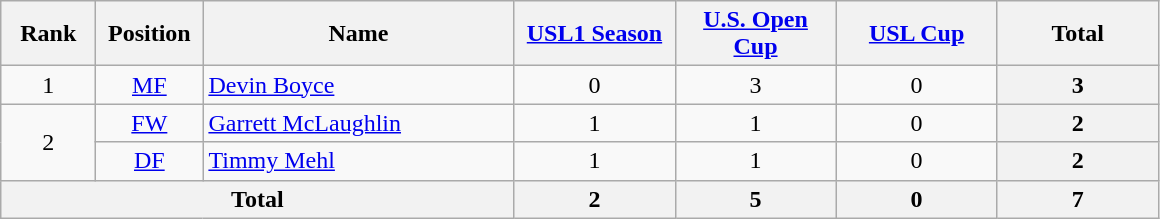<table class="wikitable sortable" style="text-align:center;">
<tr>
<th style="width:56px;">Rank</th>
<th style="width:64px;">Position</th>
<th style="width:200px;">Name</th>
<th style="width:100px;"><a href='#'>USL1 Season</a></th>
<th style="width:100px;"><a href='#'>U.S. Open Cup</a></th>
<th style="width:100px;"><a href='#'>USL Cup</a></th>
<th style="width:100px;">Total</th>
</tr>
<tr>
<td>1</td>
<td><a href='#'>MF</a></td>
<td align="left" data-sort-value="Boyce, Devin"> <a href='#'>Devin Boyce</a></td>
<td>0</td>
<td>3</td>
<td>0</td>
<th>3</th>
</tr>
<tr>
<td rowspan="2">2</td>
<td><a href='#'>FW</a></td>
<td align="left" data-sort-value="McLaughlin, Garrett"> <a href='#'>Garrett McLaughlin</a></td>
<td>1</td>
<td>1</td>
<td>0</td>
<th>2</th>
</tr>
<tr>
<td><a href='#'>DF</a></td>
<td align="left" data-sort-value="Mehl, Timmy"> <a href='#'>Timmy Mehl</a></td>
<td>1</td>
<td>1</td>
<td>0</td>
<th>2</th>
</tr>
<tr>
<th colspan="3">Total</th>
<th>2</th>
<th>5</th>
<th>0</th>
<th>7</th>
</tr>
</table>
